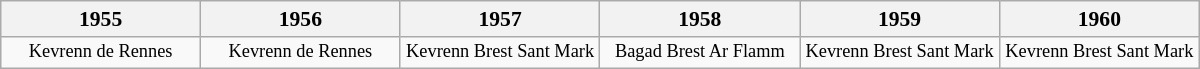<table class="wikitable centre" width="800px" style="text-align:center;font-size:0.9em;table-layout:fixed;">
<tr>
<th scope="col">1955</th>
<th scope="col">1956</th>
<th scope="col">1957</th>
<th scope="col">1958</th>
<th scope="col">1959</th>
<th scope="col">1960</th>
</tr>
<tr style="font-size:0.85em;">
<td>Kevrenn de Rennes</td>
<td>Kevrenn de Rennes</td>
<td>Kevrenn Brest Sant Mark</td>
<td>Bagad Brest Ar Flamm</td>
<td>Kevrenn Brest Sant Mark</td>
<td>Kevrenn Brest Sant Mark</td>
</tr>
</table>
